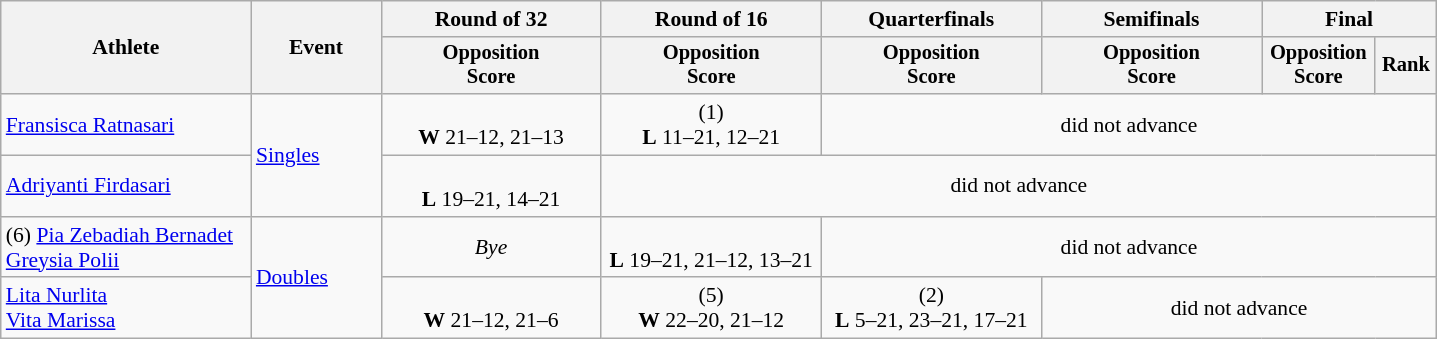<table class="wikitable" style="font-size:90%; text-align:center">
<tr>
<th width="160" rowspan="2">Athlete</th>
<th width="80" rowspan="2">Event</th>
<th width="140">Round of 32</th>
<th width="140">Round of 16</th>
<th width="140">Quarterfinals</th>
<th width="140">Semifinals</th>
<th width="110" colspan="2">Final</th>
</tr>
<tr style="font-size:95%">
<th>Opposition<br>Score</th>
<th>Opposition<br>Score</th>
<th>Opposition<br>Score</th>
<th>Opposition<br>Score</th>
<th>Opposition<br>Score</th>
<th>Rank</th>
</tr>
<tr>
<td align=left><a href='#'>Fransisca Ratnasari</a></td>
<td align=left rowspan=2><a href='#'>Singles</a></td>
<td align="center"> <br> <strong>W</strong> 21–12, 21–13</td>
<td align="center">(1)  <br> <strong>L</strong> 11–21, 12–21</td>
<td align="center" colspan=4>did not advance</td>
</tr>
<tr>
<td align=left><a href='#'>Adriyanti Firdasari</a></td>
<td align="center"> <br> <strong>L</strong> 19–21, 14–21</td>
<td align="center" colspan=5>did not advance</td>
</tr>
<tr>
<td align=left>(6) <a href='#'>Pia Zebadiah Bernadet</a> <br> <a href='#'>Greysia Polii</a></td>
<td align=left rowspan=2><a href='#'>Doubles</a></td>
<td align="center"><em>Bye</em></td>
<td align="center"> <br> <strong>L</strong> 19–21, 21–12, 13–21</td>
<td align="center" colspan=4>did not advance</td>
</tr>
<tr>
<td align=left><a href='#'>Lita Nurlita</a> <br> <a href='#'>Vita Marissa</a></td>
<td align="center"> <br> <strong>W</strong> 21–12, 21–6</td>
<td align="center">(5)  <br> <strong>W</strong> 22–20, 21–12</td>
<td align="center">(2)  <br> <strong>L</strong> 5–21, 23–21, 17–21</td>
<td align="center" colspan=3>did not advance</td>
</tr>
</table>
